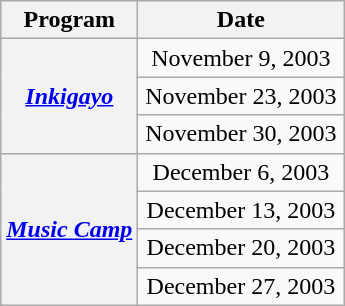<table class="wikitable sortable plainrowheaders" style="text-align:center">
<tr>
<th>Program</th>
<th width="130">Date</th>
</tr>
<tr>
<th scope="row" rowspan="3"><em><a href='#'>Inkigayo</a></em></th>
<td>November 9, 2003</td>
</tr>
<tr>
<td>November 23, 2003</td>
</tr>
<tr>
<td>November 30, 2003</td>
</tr>
<tr>
<th scope="row" rowspan="4"><em><a href='#'>Music Camp</a></em></th>
<td>December 6, 2003</td>
</tr>
<tr>
<td>December 13, 2003</td>
</tr>
<tr>
<td>December 20, 2003</td>
</tr>
<tr>
<td>December 27, 2003</td>
</tr>
</table>
